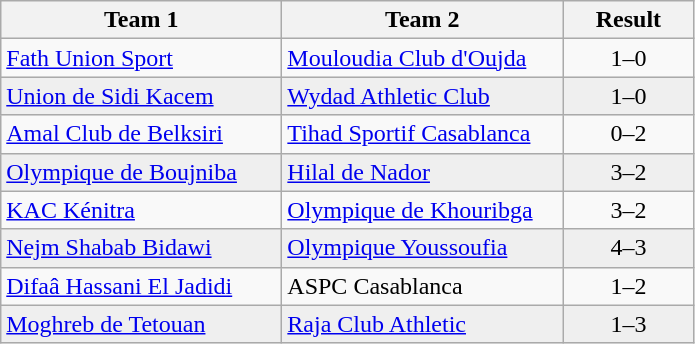<table class="wikitable">
<tr>
<th width="180">Team 1</th>
<th width="180">Team 2</th>
<th width="80">Result</th>
</tr>
<tr>
<td><a href='#'>Fath Union Sport</a></td>
<td><a href='#'>Mouloudia Club d'Oujda</a></td>
<td align="center">1–0</td>
</tr>
<tr style="background:#EFEFEF">
<td><a href='#'>Union de Sidi Kacem</a></td>
<td><a href='#'>Wydad Athletic Club</a></td>
<td align="center">1–0</td>
</tr>
<tr>
<td><a href='#'>Amal Club de Belksiri</a></td>
<td><a href='#'>Tihad Sportif Casablanca</a></td>
<td align="center">0–2</td>
</tr>
<tr style="background:#EFEFEF">
<td><a href='#'>Olympique de Boujniba</a></td>
<td><a href='#'>Hilal de Nador</a></td>
<td align="center">3–2</td>
</tr>
<tr>
<td><a href='#'>KAC Kénitra</a></td>
<td><a href='#'>Olympique de Khouribga</a></td>
<td align="center">3–2</td>
</tr>
<tr style="background:#EFEFEF">
<td><a href='#'>Nejm Shabab Bidawi</a></td>
<td><a href='#'>Olympique Youssoufia</a></td>
<td align="center">4–3</td>
</tr>
<tr>
<td><a href='#'>Difaâ Hassani El Jadidi</a></td>
<td>ASPC Casablanca</td>
<td align="center">1–2</td>
</tr>
<tr style="background:#EFEFEF">
<td><a href='#'>Moghreb de Tetouan</a></td>
<td><a href='#'>Raja Club Athletic</a></td>
<td align="center">1–3</td>
</tr>
</table>
